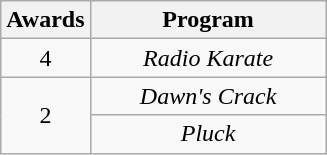<table class="wikitable" style="text-align: center;">
<tr>
<th scope="col" width="50">Awards</th>
<th scope="col" width="150">Program</th>
</tr>
<tr>
<td>4</td>
<td><em>Radio Karate</em></td>
</tr>
<tr>
<td rowspan=2 style="text-align:center;">2</td>
<td><em>Dawn's Crack</em></td>
</tr>
<tr>
<td><em>Pluck</em></td>
</tr>
</table>
